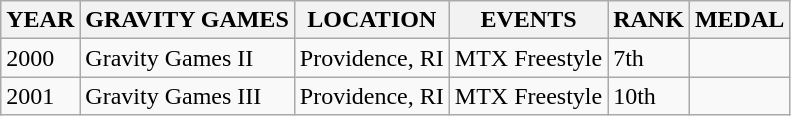<table class="wikitable">
<tr>
<th>YEAR</th>
<th>GRAVITY GAMES</th>
<th>LOCATION</th>
<th>EVENTS</th>
<th>RANK</th>
<th>MEDAL</th>
</tr>
<tr>
<td>2000</td>
<td>Gravity Games II</td>
<td>Providence, RI</td>
<td>MTX Freestyle</td>
<td>7th</td>
<td></td>
</tr>
<tr>
<td>2001</td>
<td>Gravity Games III</td>
<td>Providence, RI</td>
<td>MTX Freestyle</td>
<td>10th</td>
<td></td>
</tr>
</table>
